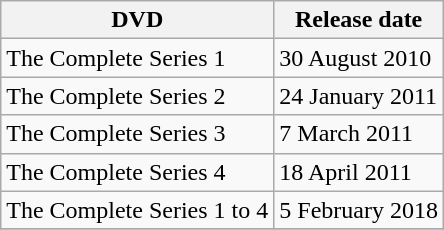<table class="wikitable">
<tr>
<th>DVD</th>
<th>Release date</th>
</tr>
<tr>
<td>The Complete Series 1</td>
<td>30 August 2010</td>
</tr>
<tr>
<td>The Complete Series 2</td>
<td>24 January 2011</td>
</tr>
<tr>
<td>The Complete Series 3</td>
<td>7 March 2011</td>
</tr>
<tr>
<td>The Complete Series 4</td>
<td>18 April 2011</td>
</tr>
<tr>
<td>The Complete Series 1 to 4</td>
<td>5 February 2018</td>
</tr>
<tr>
</tr>
</table>
